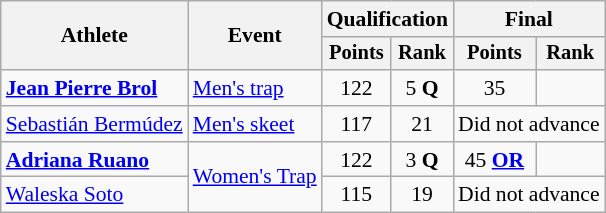<table class=wikitable style=font-size:90%;text-align:center>
<tr>
<th rowspan=2>Athlete</th>
<th rowspan=2>Event</th>
<th colspan=2>Qualification</th>
<th colspan=2>Final</th>
</tr>
<tr style=font-size:95%>
<th>Points</th>
<th>Rank</th>
<th>Points</th>
<th>Rank</th>
</tr>
<tr>
<td align=left><strong><a href='#'>Jean Pierre Brol</a></strong></td>
<td align=left><a href='#'>Men's trap</a></td>
<td>122</td>
<td>5 <strong>Q</strong></td>
<td>35</td>
<td></td>
</tr>
<tr>
<td align=left><a href='#'>Sebastián Bermúdez</a></td>
<td align=left><a href='#'>Men's skeet</a></td>
<td>117</td>
<td>21</td>
<td colspan=2>Did not advance</td>
</tr>
<tr>
<td align=left><strong><a href='#'>Adriana Ruano</a></strong></td>
<td align=left rowspan=2><a href='#'>Women's Trap</a></td>
<td>122</td>
<td>3 <strong>Q</strong></td>
<td>45 <strong><a href='#'>OR</a></strong></td>
<td></td>
</tr>
<tr>
<td align=left><a href='#'>Waleska Soto</a></td>
<td>115</td>
<td>19</td>
<td colspan=2>Did not advance</td>
</tr>
</table>
